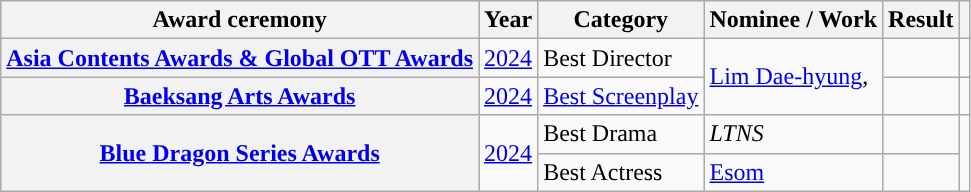<table class="wikitable plainrowheaders sortable">
<tr>
<th scope="col">Award ceremony</th>
<th scope="col">Year</th>
<th scope="col">Category</th>
<th scope="col">Nominee / Work</th>
<th scope="col">Result</th>
<th scope="col" class="unsortable"></th>
</tr>
<tr>
<th scope="row"><a href='#'>Asia Contents Awards & Global OTT Awards</a></th>
<td style="text-align:center"><a href='#'>2024</a></td>
<td>Best Director</td>
<td rowspan="2"><a href='#'>Lim Dae-hyung</a>, </td>
<td></td>
<td style="text-align:center"></td>
</tr>
<tr>
<th scope="row"><a href='#'>Baeksang Arts Awards</a></th>
<td style="text-align:center"><a href='#'>2024</a></td>
<td><a href='#'>Best Screenplay</a></td>
<td></td>
<td style="text-align:center"></td>
</tr>
<tr>
<th scope="row" rowspan="2"><a href='#'>Blue Dragon Series Awards</a></th>
<td rowspan="2" style="text-align:center"><a href='#'>2024</a></td>
<td>Best Drama</td>
<td><em>LTNS</em></td>
<td></td>
<td rowspan="2" style="text-align:center"></td>
</tr>
<tr>
<td>Best Actress</td>
<td><a href='#'>Esom</a></td>
<td></td>
</tr>
</table>
